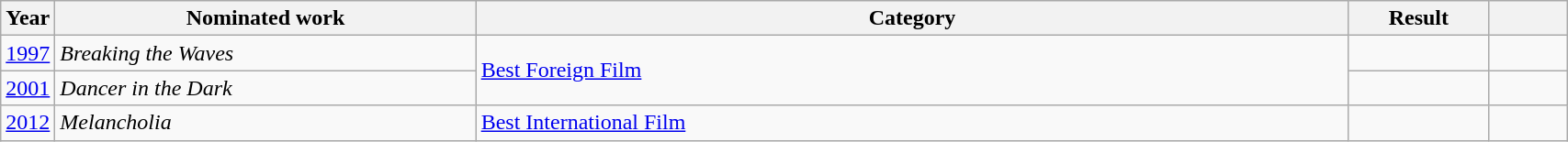<table class=wikitable width=90%>
<tr>
<th width=3%>Year</th>
<th width=27%>Nominated work</th>
<th width=56%>Category</th>
<th width=9%>Result</th>
<th width=5%></th>
</tr>
<tr>
<td><a href='#'>1997</a></td>
<td><em>Breaking the Waves</em></td>
<td rowspan="2"><a href='#'>Best Foreign Film</a></td>
<td></td>
<td style="text-align:center;"></td>
</tr>
<tr>
<td><a href='#'>2001</a></td>
<td><em>Dancer in the Dark</em></td>
<td></td>
<td style="text-align:center;"></td>
</tr>
<tr>
<td><a href='#'>2012</a></td>
<td><em>Melancholia</em></td>
<td><a href='#'>Best International Film</a></td>
<td></td>
<td style="text-align:center;"></td>
</tr>
</table>
